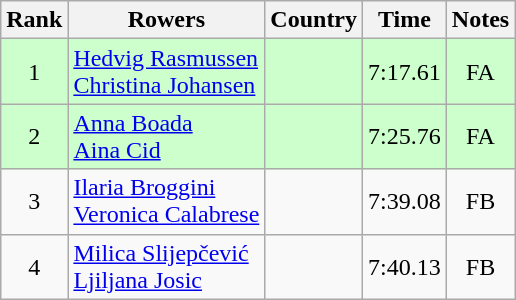<table class="wikitable" style="text-align:center">
<tr>
<th>Rank</th>
<th>Rowers</th>
<th>Country</th>
<th>Time</th>
<th>Notes</th>
</tr>
<tr bgcolor=ccffcc>
<td>1</td>
<td align="left"><a href='#'>Hedvig Rasmussen</a><br><a href='#'>Christina Johansen</a></td>
<td align="left"></td>
<td>7:17.61</td>
<td>FA</td>
</tr>
<tr bgcolor=ccffcc>
<td>2</td>
<td align="left"><a href='#'>Anna Boada</a><br><a href='#'>Aina Cid</a></td>
<td align="left"></td>
<td>7:25.76</td>
<td>FA</td>
</tr>
<tr>
<td>3</td>
<td align="left"><a href='#'>Ilaria Broggini</a><br><a href='#'>Veronica Calabrese</a></td>
<td align="left"></td>
<td>7:39.08</td>
<td>FB</td>
</tr>
<tr>
<td>4</td>
<td align="left"><a href='#'>Milica Slijepčević</a><br><a href='#'>Ljiljana Josic</a></td>
<td align="left"></td>
<td>7:40.13</td>
<td>FB</td>
</tr>
</table>
